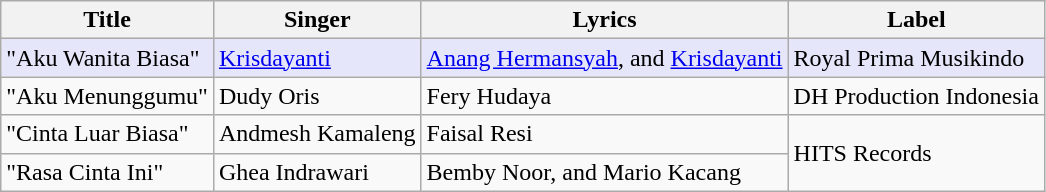<table class="wikitable unsortable">
<tr>
<th>Title</th>
<th>Singer</th>
<th>Lyrics</th>
<th>Label</th>
</tr>
<tr style="background-color:#E6E6FA; color:black;">
<td>"Aku Wanita Biasa"</td>
<td><a href='#'>Krisdayanti</a></td>
<td><a href='#'>Anang Hermansyah</a>, and <a href='#'>Krisdayanti</a></td>
<td>Royal Prima Musikindo</td>
</tr>
<tr>
<td>"Aku Menunggumu"</td>
<td>Dudy Oris</td>
<td>Fery Hudaya</td>
<td>DH Production Indonesia</td>
</tr>
<tr>
<td>"Cinta Luar Biasa"</td>
<td>Andmesh Kamaleng</td>
<td>Faisal Resi</td>
<td rowspan="2">HITS Records</td>
</tr>
<tr>
<td>"Rasa Cinta Ini"</td>
<td>Ghea Indrawari</td>
<td>Bemby Noor, and Mario Kacang</td>
</tr>
</table>
